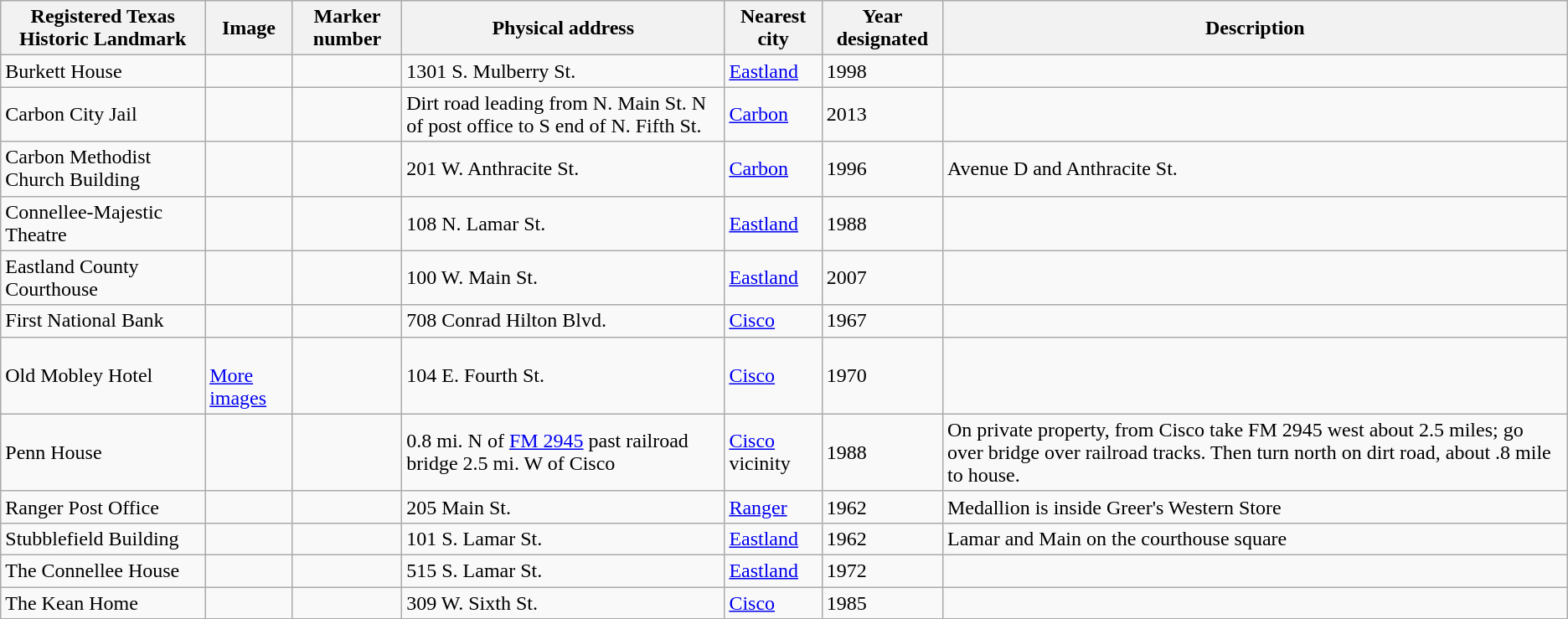<table class="wikitable sortable">
<tr>
<th>Registered Texas Historic Landmark</th>
<th>Image</th>
<th>Marker number</th>
<th>Physical address</th>
<th>Nearest city</th>
<th>Year designated</th>
<th>Description</th>
</tr>
<tr>
<td>Burkett House</td>
<td></td>
<td></td>
<td>1301 S. Mulberry St.<br></td>
<td><a href='#'>Eastland</a></td>
<td>1998</td>
<td></td>
</tr>
<tr>
<td>Carbon City Jail</td>
<td></td>
<td></td>
<td>Dirt road leading from N. Main St. N of post office to S end of N. Fifth St.<br></td>
<td><a href='#'>Carbon</a></td>
<td>2013</td>
<td></td>
</tr>
<tr>
<td>Carbon Methodist Church Building</td>
<td></td>
<td></td>
<td>201 W. Anthracite St.<br></td>
<td><a href='#'>Carbon</a></td>
<td>1996</td>
<td>Avenue D and Anthracite St.</td>
</tr>
<tr>
<td>Connellee-Majestic Theatre</td>
<td></td>
<td></td>
<td>108 N. Lamar St.<br></td>
<td><a href='#'>Eastland</a></td>
<td>1988</td>
<td></td>
</tr>
<tr>
<td>Eastland County Courthouse</td>
<td></td>
<td></td>
<td>100 W. Main St.<br></td>
<td><a href='#'>Eastland</a></td>
<td>2007</td>
<td></td>
</tr>
<tr>
<td>First National Bank</td>
<td></td>
<td></td>
<td>708 Conrad Hilton Blvd.<br></td>
<td><a href='#'>Cisco</a></td>
<td>1967</td>
<td></td>
</tr>
<tr>
<td>Old Mobley Hotel</td>
<td><br> <a href='#'>More images</a></td>
<td></td>
<td>104 E. Fourth St.<br></td>
<td><a href='#'>Cisco</a></td>
<td>1970</td>
<td></td>
</tr>
<tr>
<td>Penn House</td>
<td></td>
<td></td>
<td>0.8 mi. N of <a href='#'>FM 2945</a> past railroad bridge 2.5 mi. W of Cisco<br></td>
<td><a href='#'>Cisco</a> vicinity</td>
<td>1988</td>
<td>On private property, from Cisco take FM 2945 west about 2.5 miles; go over bridge over railroad tracks. Then turn north on dirt road, about .8 mile to house.</td>
</tr>
<tr>
<td>Ranger Post Office</td>
<td></td>
<td></td>
<td>205 Main St.<br></td>
<td><a href='#'>Ranger</a></td>
<td>1962</td>
<td>Medallion is inside Greer's Western Store</td>
</tr>
<tr>
<td>Stubblefield Building</td>
<td></td>
<td></td>
<td>101 S. Lamar St.<br></td>
<td><a href='#'>Eastland</a></td>
<td>1962</td>
<td>Lamar and Main on the courthouse square</td>
</tr>
<tr>
<td>The Connellee House</td>
<td></td>
<td></td>
<td>515 S. Lamar St.<br></td>
<td><a href='#'>Eastland</a></td>
<td>1972</td>
<td></td>
</tr>
<tr>
<td>The Kean Home</td>
<td></td>
<td></td>
<td>309 W. Sixth St.<br></td>
<td><a href='#'>Cisco</a></td>
<td>1985</td>
<td></td>
</tr>
</table>
